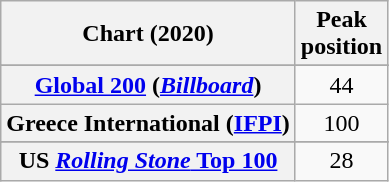<table class="wikitable sortable plainrowheaders" style="text-align:center">
<tr>
<th scope="col">Chart (2020)</th>
<th scope="col">Peak<br>position</th>
</tr>
<tr>
</tr>
<tr>
<th scope="row"><a href='#'>Global 200</a> (<em><a href='#'>Billboard</a></em>)</th>
<td>44</td>
</tr>
<tr>
<th scope="row">Greece International (<a href='#'>IFPI</a>)</th>
<td>100</td>
</tr>
<tr>
</tr>
<tr>
</tr>
<tr>
</tr>
<tr>
<th scope="row">US <a href='#'><em>Rolling Stone</em> Top 100</a></th>
<td>28</td>
</tr>
</table>
